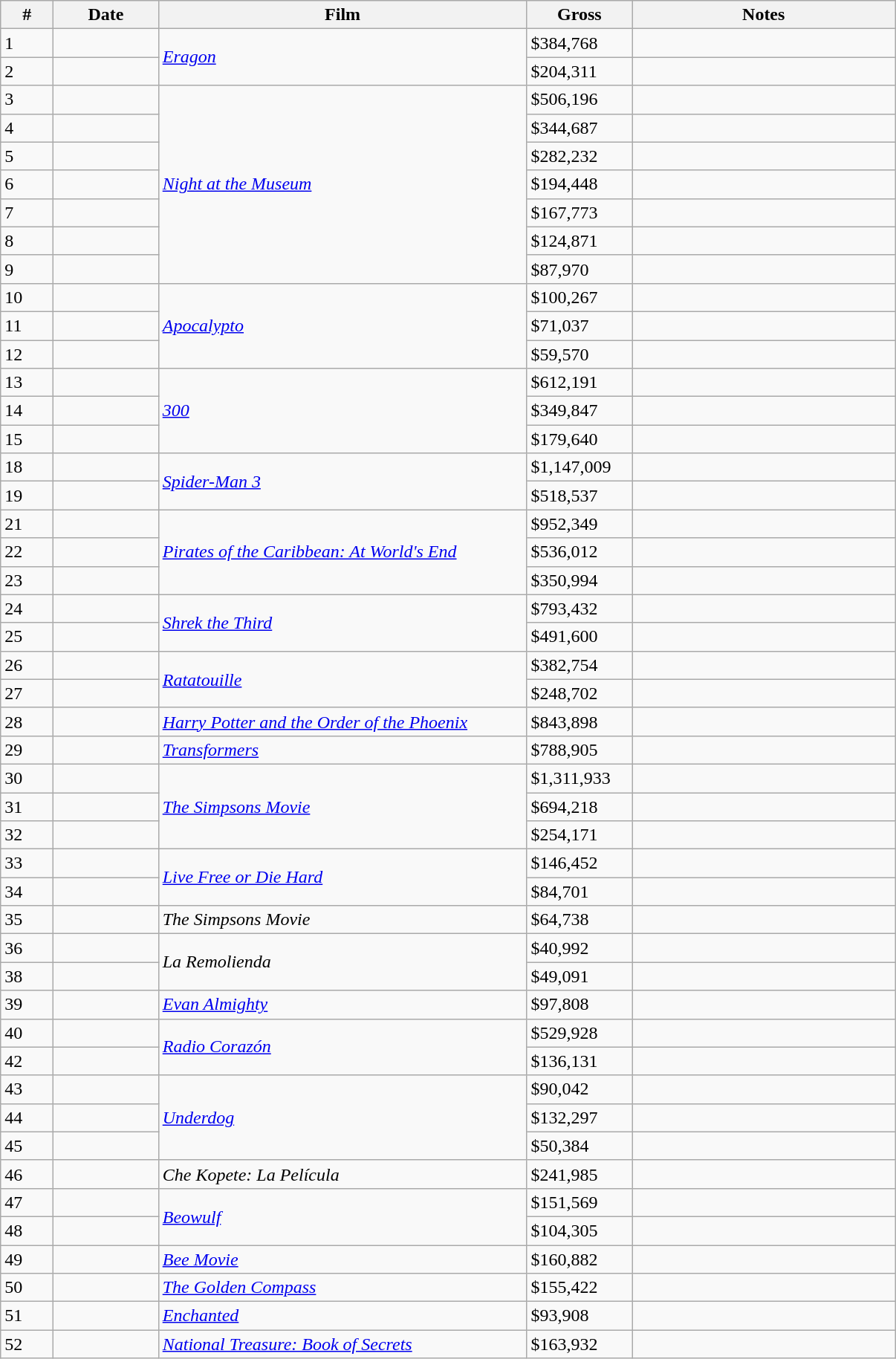<table class="wikitable sortable">
<tr>
<th width="5%">#</th>
<th width="10%">Date</th>
<th width="35%">Film</th>
<th width="10%">Gross</th>
<th width="25%">Notes</th>
</tr>
<tr>
<td>1</td>
<td></td>
<td rowspan="2"><em><a href='#'>Eragon</a></em></td>
<td>$384,768</td>
<td></td>
</tr>
<tr>
<td>2</td>
<td></td>
<td>$204,311</td>
<td></td>
</tr>
<tr>
<td>3</td>
<td></td>
<td rowspan="7"><em><a href='#'>Night at the Museum</a></em></td>
<td>$506,196</td>
<td></td>
</tr>
<tr>
<td>4</td>
<td></td>
<td>$344,687</td>
<td></td>
</tr>
<tr>
<td>5</td>
<td></td>
<td>$282,232</td>
<td></td>
</tr>
<tr>
<td>6</td>
<td></td>
<td>$194,448</td>
<td></td>
</tr>
<tr>
<td>7</td>
<td></td>
<td>$167,773</td>
<td></td>
</tr>
<tr>
<td>8</td>
<td></td>
<td>$124,871</td>
<td></td>
</tr>
<tr>
<td>9</td>
<td></td>
<td>$87,970</td>
<td></td>
</tr>
<tr>
<td>10</td>
<td></td>
<td rowspan="3"><em><a href='#'>Apocalypto</a></em></td>
<td>$100,267</td>
<td></td>
</tr>
<tr>
<td>11</td>
<td></td>
<td>$71,037</td>
<td></td>
</tr>
<tr>
<td>12</td>
<td></td>
<td>$59,570</td>
<td></td>
</tr>
<tr>
<td>13</td>
<td></td>
<td rowspan="3"><em><a href='#'>300</a></em></td>
<td>$612,191</td>
<td></td>
</tr>
<tr>
<td>14</td>
<td></td>
<td>$349,847</td>
<td></td>
</tr>
<tr>
<td>15</td>
<td></td>
<td>$179,640</td>
<td></td>
</tr>
<tr>
<td>18</td>
<td></td>
<td rowspan="2"><em><a href='#'>Spider-Man 3</a></em></td>
<td>$1,147,009</td>
<td></td>
</tr>
<tr>
<td>19</td>
<td></td>
<td>$518,537</td>
<td></td>
</tr>
<tr>
<td>21</td>
<td></td>
<td rowspan="3"><em><a href='#'>Pirates of the Caribbean: At World's End</a></em></td>
<td>$952,349</td>
<td></td>
</tr>
<tr>
<td>22</td>
<td></td>
<td>$536,012</td>
<td></td>
</tr>
<tr>
<td>23</td>
<td></td>
<td>$350,994</td>
<td></td>
</tr>
<tr>
<td>24</td>
<td></td>
<td rowspan="2"><em><a href='#'>Shrek the Third</a></em></td>
<td>$793,432</td>
<td></td>
</tr>
<tr>
<td>25</td>
<td></td>
<td>$491,600</td>
<td></td>
</tr>
<tr>
<td>26</td>
<td></td>
<td rowspan="2"><em><a href='#'>Ratatouille</a></em></td>
<td>$382,754</td>
<td></td>
</tr>
<tr>
<td>27</td>
<td></td>
<td>$248,702</td>
<td></td>
</tr>
<tr>
<td>28</td>
<td></td>
<td><em><a href='#'>Harry Potter and the Order of the Phoenix</a></em></td>
<td>$843,898</td>
<td></td>
</tr>
<tr>
<td>29</td>
<td></td>
<td><em><a href='#'>Transformers</a></em></td>
<td>$788,905</td>
<td></td>
</tr>
<tr>
<td>30</td>
<td></td>
<td rowspan="3"><em><a href='#'>The Simpsons Movie</a></em></td>
<td>$1,311,933</td>
<td></td>
</tr>
<tr>
<td>31</td>
<td></td>
<td>$694,218</td>
<td></td>
</tr>
<tr>
<td>32</td>
<td></td>
<td>$254,171</td>
<td></td>
</tr>
<tr>
<td>33</td>
<td></td>
<td rowspan="2"><em><a href='#'>Live Free or Die Hard</a></em></td>
<td>$146,452</td>
<td></td>
</tr>
<tr>
<td>34</td>
<td></td>
<td>$84,701</td>
<td></td>
</tr>
<tr>
<td>35</td>
<td></td>
<td><em>The Simpsons Movie</em></td>
<td>$64,738</td>
<td></td>
</tr>
<tr>
<td>36</td>
<td></td>
<td rowspan="2"><em>La Remolienda</em></td>
<td>$40,992</td>
<td></td>
</tr>
<tr>
<td>38</td>
<td></td>
<td>$49,091</td>
<td></td>
</tr>
<tr>
<td>39</td>
<td></td>
<td><em><a href='#'>Evan Almighty</a></em></td>
<td>$97,808</td>
<td></td>
</tr>
<tr>
<td>40</td>
<td></td>
<td rowspan="2"><em><a href='#'>Radio Corazón</a></em></td>
<td>$529,928</td>
<td></td>
</tr>
<tr>
<td>42</td>
<td></td>
<td>$136,131</td>
<td></td>
</tr>
<tr>
<td>43</td>
<td></td>
<td rowspan="3"><em><a href='#'>Underdog</a></em></td>
<td>$90,042</td>
<td></td>
</tr>
<tr>
<td>44</td>
<td></td>
<td>$132,297</td>
<td></td>
</tr>
<tr>
<td>45</td>
<td></td>
<td>$50,384</td>
<td></td>
</tr>
<tr>
<td>46</td>
<td></td>
<td><em>Che Kopete: La Película</em></td>
<td>$241,985</td>
<td></td>
</tr>
<tr>
<td>47</td>
<td></td>
<td rowspan="2"><em><a href='#'>Beowulf</a></em></td>
<td>$151,569</td>
<td></td>
</tr>
<tr>
<td>48</td>
<td></td>
<td>$104,305</td>
<td></td>
</tr>
<tr>
<td>49</td>
<td></td>
<td><em><a href='#'>Bee Movie</a></em></td>
<td>$160,882</td>
<td></td>
</tr>
<tr>
<td>50</td>
<td></td>
<td><em><a href='#'>The Golden Compass</a></em></td>
<td>$155,422</td>
<td></td>
</tr>
<tr>
<td>51</td>
<td></td>
<td><em><a href='#'>Enchanted</a></em></td>
<td>$93,908</td>
<td></td>
</tr>
<tr>
<td>52</td>
<td></td>
<td><em><a href='#'>National Treasure: Book of Secrets</a></em></td>
<td>$163,932</td>
<td></td>
</tr>
</table>
